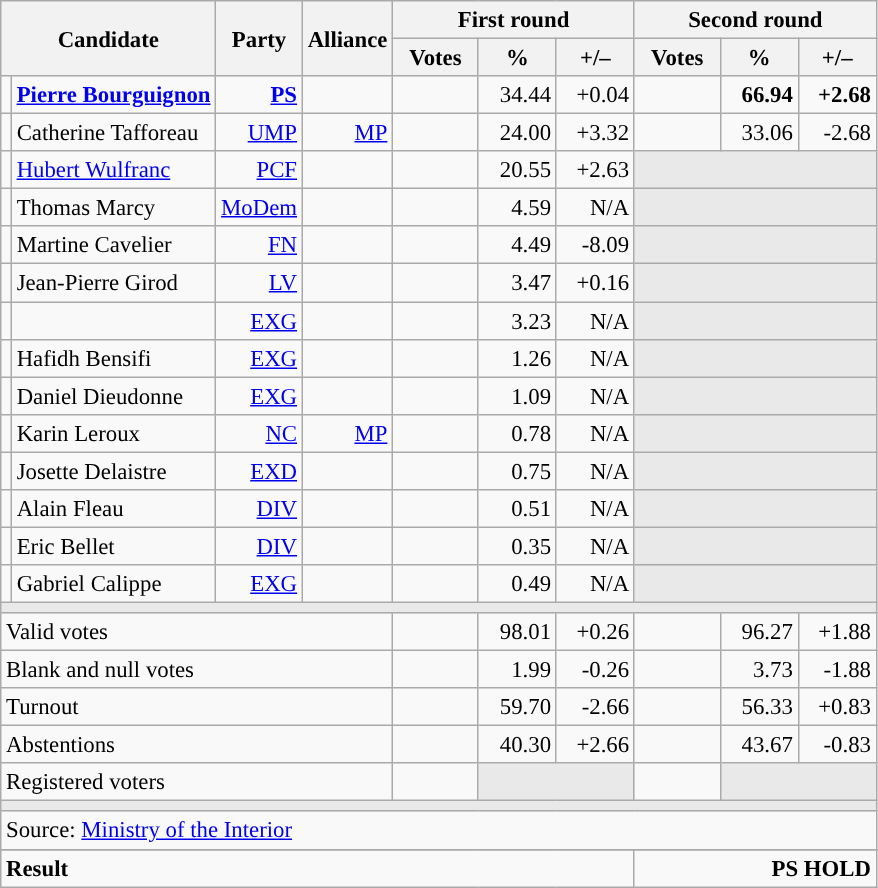<table class="wikitable" style="text-align:right;font-size:95%;">
<tr>
<th rowspan="2" colspan="2">Candidate</th>
<th rowspan="2">Party</th>
<th rowspan="2">Alliance</th>
<th colspan="3">First round</th>
<th colspan="3">Second round</th>
</tr>
<tr>
<th style="width:50px;">Votes</th>
<th style="width:45px;">%</th>
<th style="width:45px;">+/–</th>
<th style="width:50px;">Votes</th>
<th style="width:45px;">%</th>
<th style="width:45px;">+/–</th>
</tr>
<tr>
<td style="color:inherit;background:"></td>
<td style="text-align:left;"><strong><a href='#'>Pierre Bourguignon</a></strong></td>
<td><a href='#'><strong>PS</strong></a> </td>
<td></td>
<td></td>
<td>34.44</td>
<td>+0.04</td>
<td><strong></strong></td>
<td><strong>66.94</strong></td>
<td><strong>+2.68</strong></td>
</tr>
<tr>
<td style="color:inherit;background:"></td>
<td style="text-align:left;">Catherine Tafforeau</td>
<td><a href='#'>UMP</a> </td>
<td><a href='#'>MP</a> </td>
<td></td>
<td>24.00</td>
<td>+3.32</td>
<td></td>
<td>33.06</td>
<td>-2.68</td>
</tr>
<tr>
<td style="color:inherit;background:"></td>
<td style="text-align:left;"><a href='#'>Hubert Wulfranc</a></td>
<td><a href='#'>PCF</a></td>
<td></td>
<td></td>
<td>20.55</td>
<td>+2.63</td>
<td colspan="3" style="background:#E9E9E9;"></td>
</tr>
<tr>
<td style="color:inherit;background:"></td>
<td style="text-align:left;">Thomas Marcy</td>
<td><a href='#'>MoDem</a></td>
<td></td>
<td></td>
<td>4.59</td>
<td>N/A</td>
<td colspan="3" style="background:#E9E9E9;"></td>
</tr>
<tr>
<td style="color:inherit;background:"></td>
<td style="text-align:left;">Martine Cavelier</td>
<td><a href='#'>FN</a></td>
<td></td>
<td></td>
<td>4.49</td>
<td>-8.09</td>
<td colspan="3" style="background:#E9E9E9;"></td>
</tr>
<tr>
<td style="color:inherit;background:"></td>
<td style="text-align:left;">Jean-Pierre Girod</td>
<td><a href='#'>LV</a></td>
<td></td>
<td></td>
<td>3.47</td>
<td>+0.16</td>
<td colspan="3" style="background:#E9E9E9;"></td>
</tr>
<tr>
<td style="color:inherit;background:"></td>
<td style="text-align:left;"></td>
<td><a href='#'>EXG</a></td>
<td></td>
<td></td>
<td>3.23</td>
<td>N/A</td>
<td colspan="3" style="background:#E9E9E9;"></td>
</tr>
<tr>
<td style="color:inherit;background:"></td>
<td style="text-align:left;">Hafidh Bensifi</td>
<td><a href='#'>EXG</a></td>
<td></td>
<td></td>
<td>1.26</td>
<td>N/A</td>
<td colspan="3" style="background:#E9E9E9;"></td>
</tr>
<tr>
<td style="color:inherit;background:"></td>
<td style="text-align:left;">Daniel Dieudonne</td>
<td><a href='#'>EXG</a></td>
<td></td>
<td></td>
<td>1.09</td>
<td>N/A</td>
<td colspan="3" style="background:#E9E9E9;"></td>
</tr>
<tr>
<td style="color:inherit;background:"></td>
<td style="text-align:left;">Karin Leroux</td>
<td><a href='#'>NC</a></td>
<td><a href='#'>MP</a></td>
<td></td>
<td>0.78</td>
<td>N/A</td>
<td colspan="3" style="background:#E9E9E9;"></td>
</tr>
<tr>
<td style="color:inherit;background:"></td>
<td style="text-align:left;">Josette Delaistre</td>
<td><a href='#'>EXD</a></td>
<td></td>
<td></td>
<td>0.75</td>
<td>N/A</td>
<td colspan="3" style="background:#E9E9E9;"></td>
</tr>
<tr>
<td style="color:inherit;background:"></td>
<td style="text-align:left;">Alain Fleau</td>
<td><a href='#'>DIV</a></td>
<td></td>
<td></td>
<td>0.51</td>
<td>N/A</td>
<td colspan="3" style="background:#E9E9E9;"></td>
</tr>
<tr>
<td style="color:inherit;background:"></td>
<td style="text-align:left;">Eric Bellet</td>
<td><a href='#'>DIV</a></td>
<td></td>
<td></td>
<td>0.35</td>
<td>N/A</td>
<td colspan="3" style="background:#E9E9E9;"></td>
</tr>
<tr>
<td style="color:inherit;background:"></td>
<td style="text-align:left;">Gabriel Calippe</td>
<td><a href='#'>EXG</a></td>
<td></td>
<td></td>
<td>0.49</td>
<td>N/A</td>
<td colspan="3" style="background:#E9E9E9;"></td>
</tr>
<tr>
<td colspan="10" style="background:#E9E9E9;"></td>
</tr>
<tr>
<td colspan="4" style="text-align:left;">Valid votes</td>
<td></td>
<td>98.01</td>
<td>+0.26</td>
<td></td>
<td>96.27</td>
<td>+1.88</td>
</tr>
<tr>
<td colspan="4" style="text-align:left;">Blank and null votes</td>
<td></td>
<td>1.99</td>
<td>-0.26</td>
<td></td>
<td>3.73</td>
<td>-1.88</td>
</tr>
<tr>
<td colspan="4" style="text-align:left;">Turnout</td>
<td></td>
<td>59.70</td>
<td>-2.66</td>
<td></td>
<td>56.33</td>
<td>+0.83</td>
</tr>
<tr>
<td colspan="4" style="text-align:left;">Abstentions</td>
<td></td>
<td>40.30</td>
<td>+2.66</td>
<td></td>
<td>43.67</td>
<td>-0.83</td>
</tr>
<tr>
<td colspan="4" style="text-align:left;">Registered voters</td>
<td></td>
<td colspan="2" style="background:#E9E9E9;"></td>
<td></td>
<td colspan="2" style="background:#E9E9E9;"></td>
</tr>
<tr>
<td colspan="10" style="background:#E9E9E9;"></td>
</tr>
<tr>
<td colspan="10" style="text-align:left;">Source: <a href='#'>Ministry of the Interior</a></td>
</tr>
<tr>
</tr>
<tr style="font-weight:bold">
<td colspan="7" style="text-align:left;">Result</td>
<td colspan="7" style="background-color:">PS HOLD</td>
</tr>
</table>
